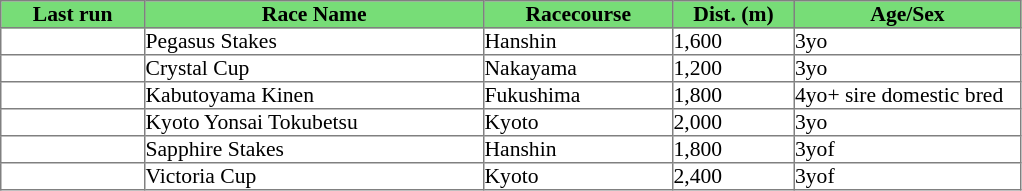<table class = "sortable" | border="1" cellpadding="0" style="border-collapse: collapse; font-size:90%">
<tr bgcolor="#77dd77" align="center">
<th>Last run</th>
<th>Race Name</th>
<th>Racecourse</th>
<th>Dist. (m)</th>
<th>Age/Sex</th>
</tr>
<tr>
<td width=95px></td>
<td width=225px>Pegasus Stakes</td>
<td width=125px>Hanshin</td>
<td width=80px>1,600</td>
<td width=150px>3yo</td>
</tr>
<tr>
<td width=95px></td>
<td width=225px>Crystal Cup</td>
<td width=125px>Nakayama</td>
<td width=80px>1,200</td>
<td width=85px>3yo</td>
</tr>
<tr>
<td width=95px></td>
<td width=225px>Kabutoyama Kinen</td>
<td width=125px>Fukushima</td>
<td width=80px>1,800</td>
<td width=85px>4yo+ sire domestic bred</td>
</tr>
<tr>
<td width=95px></td>
<td width=225px>Kyoto Yonsai Tokubetsu</td>
<td width=125px>Kyoto</td>
<td width=80px>2,000</td>
<td width=85px>3yo</td>
</tr>
<tr>
<td width=95px></td>
<td width=225px>Sapphire Stakes</td>
<td width=125px>Hanshin</td>
<td width=80px>1,800</td>
<td width=85px>3yof</td>
</tr>
<tr>
<td width=95px></td>
<td width=225px>Victoria Cup</td>
<td width=125px>Kyoto</td>
<td width=80px>2,400</td>
<td width=85px>3yof</td>
</tr>
</table>
